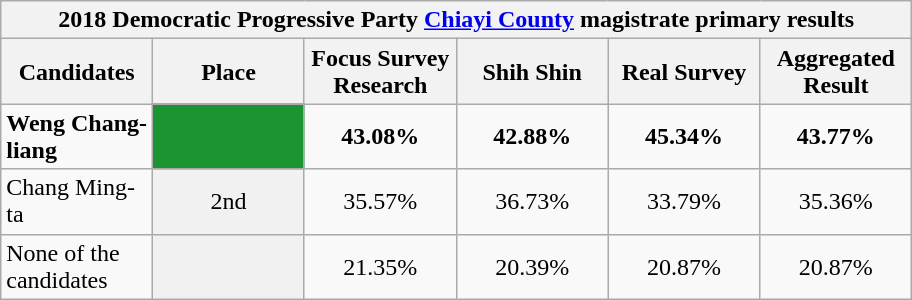<table class="wikitable collapsible">
<tr>
<th colspan="6" width=600>2018 Democratic Progressive Party <a href='#'>Chiayi County</a> magistrate primary results</th>
</tr>
<tr>
<th width=80>Candidates</th>
<th width=80>Place</th>
<th width=80>Focus Survey Research</th>
<th width=80>Shih Shin</th>
<th width=80>Real Survey</th>
<th width=80>Aggregated Result</th>
</tr>
<tr>
<td><strong>Weng Chang-liang</strong></td>
<td style="background: #1B9431; text-align:center"><strong></strong></td>
<td style="text-align:center"><strong>43.08%</strong></td>
<td style="text-align:center"><strong>42.88%</strong></td>
<td style="text-align:center"><strong>45.34%</strong></td>
<td style="text-align:center"><strong>43.77%</strong></td>
</tr>
<tr>
<td>Chang Ming-ta</td>
<td style="background: #f1f1f1; text-align:center">2nd</td>
<td style="text-align:center">35.57%</td>
<td style="text-align:center">36.73%</td>
<td style="text-align:center">33.79%</td>
<td style="text-align:center">35.36%</td>
</tr>
<tr>
<td>None of the candidates</td>
<td style="background: #f1f1f1; text-align:center"></td>
<td style="text-align:center">21.35%</td>
<td style="text-align:center">20.39%</td>
<td style="text-align:center">20.87%</td>
<td style="text-align:center">20.87%</td>
</tr>
</table>
